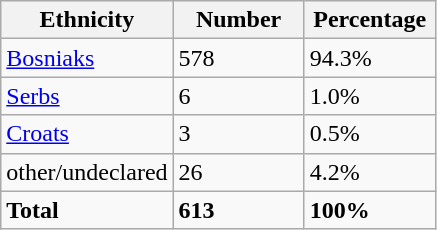<table class="wikitable">
<tr>
<th width="100px">Ethnicity</th>
<th width="80px">Number</th>
<th width="80px">Percentage</th>
</tr>
<tr>
<td><a href='#'>Bosniaks</a></td>
<td>578</td>
<td>94.3%</td>
</tr>
<tr>
<td><a href='#'>Serbs</a></td>
<td>6</td>
<td>1.0%</td>
</tr>
<tr>
<td><a href='#'>Croats</a></td>
<td>3</td>
<td>0.5%</td>
</tr>
<tr>
<td>other/undeclared</td>
<td>26</td>
<td>4.2%</td>
</tr>
<tr>
<td><strong>Total</strong></td>
<td><strong>613</strong></td>
<td><strong>100%</strong></td>
</tr>
</table>
